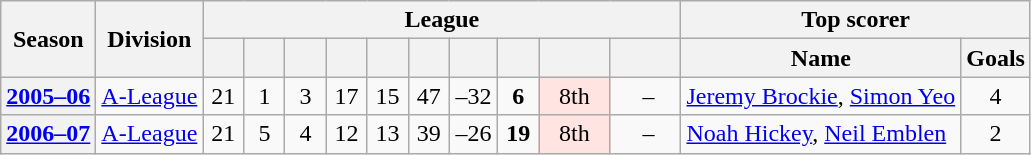<table class="wikitable" style="text-align: center">
<tr>
<th rowspan=2>Season</th>
<th rowspan=2>Division</th>
<th colspan=10>League</th>
<th colspan=2>Top scorer</th>
</tr>
<tr>
<th width=20px></th>
<th width=20px></th>
<th width=20px></th>
<th width=20px></th>
<th width=20px></th>
<th width=20px></th>
<th width=25px></th>
<th width=20px></th>
<th width=40px></th>
<th width=40px></th>
<th>Name</th>
<th>Goals</th>
</tr>
<tr>
<th><a href='#'>2005–06</a></th>
<td><a href='#'>A-League</a></td>
<td>21</td>
<td>1</td>
<td>3</td>
<td>17</td>
<td>15</td>
<td>47</td>
<td>–32</td>
<td><strong>6</strong></td>
<td style="background:#FFE4E1">8th</td>
<td> –</td>
<td style=text-align:left> <a href='#'>Jeremy Brockie</a>,  <a href='#'>Simon Yeo</a></td>
<td>4</td>
</tr>
<tr>
<th><a href='#'>2006–07</a></th>
<td><a href='#'>A-League</a></td>
<td>21</td>
<td>5</td>
<td>4</td>
<td>12</td>
<td>13</td>
<td>39</td>
<td>–26</td>
<td><strong>19</strong></td>
<td style="background:#FFE4E1">8th</td>
<td> –</td>
<td style=text-align:left> <a href='#'>Noah Hickey</a>,  <a href='#'>Neil Emblen</a></td>
<td>2</td>
</tr>
</table>
